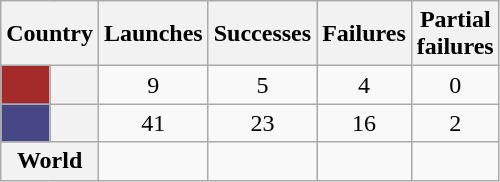<table align="left" class="wikitable sortable" style="text-align:center;">
<tr>
<th scope=col colspan=2>Country</th>
<th scope=col>Launches</th>
<th scope=col>Successes</th>
<th scope=col>Failures</th>
<th scope=col>Partial<br>failures</th>
</tr>
<tr>
<th scope=row style="background:#a52a2a;"></th>
<th style="text-align:left;"></th>
<td>9</td>
<td>5</td>
<td>4</td>
<td>0</td>
</tr>
<tr>
<th scope=row style="background:#484785;"></th>
<th style="text-align:left;"></th>
<td>41</td>
<td>23</td>
<td>16</td>
<td>2</td>
</tr>
<tr>
<th colspan="2">World</th>
<td></td>
<td></td>
<td></td>
<td></td>
</tr>
</table>
